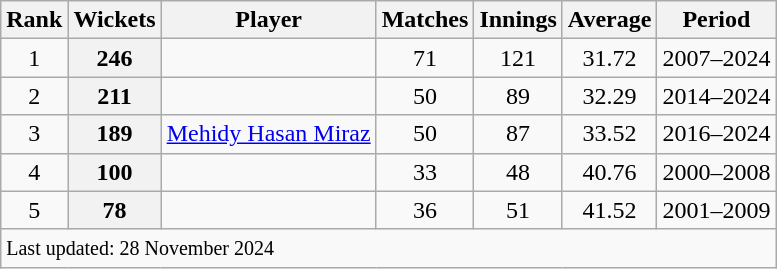<table class="wikitable plainrowheaders sortable">
<tr>
<th scope=col>Rank</th>
<th scope=col>Wickets</th>
<th scope=col>Player</th>
<th scope=col>Matches</th>
<th scope=col>Innings</th>
<th scope=col>Average</th>
<th scope=col>Period</th>
</tr>
<tr>
<td align=center>1</td>
<th scope=row style=text-align:center;>246</th>
<td></td>
<td align=center>71</td>
<td align=center>121</td>
<td align=center>31.72</td>
<td>2007–2024</td>
</tr>
<tr>
<td align=center>2</td>
<th scope=row style=text-align:center;>211</th>
<td></td>
<td align=center>50</td>
<td align=center>89</td>
<td align=center>32.29</td>
<td>2014–2024</td>
</tr>
<tr>
<td align=center>3</td>
<th scope=row style=text-align:center;>189</th>
<td><a href='#'>Mehidy Hasan Miraz</a></td>
<td align=center>50</td>
<td align=center>87</td>
<td align=center>33.52</td>
<td>2016–2024</td>
</tr>
<tr>
<td align=center>4</td>
<th scope=row style=text-align:center;>100</th>
<td></td>
<td align=center>33</td>
<td align=center>48</td>
<td align=center>40.76</td>
<td>2000–2008</td>
</tr>
<tr>
<td align=center>5</td>
<th scope=row style=text-align:center;>78</th>
<td></td>
<td align=center>36</td>
<td align=center>51</td>
<td align=center>41.52</td>
<td>2001–2009</td>
</tr>
<tr class="sortbottom">
<td colspan="7"><small>Last updated: 28 November 2024</small></td>
</tr>
</table>
